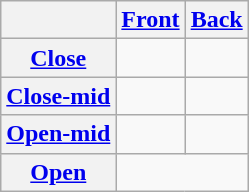<table class="wikitable">
<tr>
<th></th>
<th><a href='#'>Front</a></th>
<th><a href='#'>Back</a></th>
</tr>
<tr align=center>
<th><a href='#'>Close</a></th>
<td> </td>
<td> </td>
</tr>
<tr align="center">
<th><a href='#'>Close-mid</a></th>
<td> </td>
<td> </td>
</tr>
<tr align="center">
<th><a href='#'>Open-mid</a></th>
<td> </td>
<td> </td>
</tr>
<tr align=center>
<th><a href='#'>Open</a></th>
<td colspan=2></td>
</tr>
</table>
